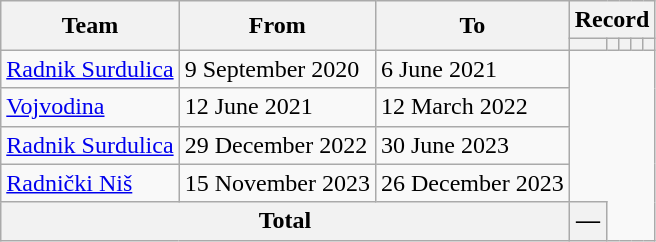<table class=wikitable style="text-align:center">
<tr>
<th rowspan=2>Team</th>
<th rowspan=2>From</th>
<th rowspan=2>To</th>
<th colspan=8>Record</th>
</tr>
<tr>
<th></th>
<th></th>
<th></th>
<th></th>
<th></th>
</tr>
<tr>
<td align=left><a href='#'>Radnik Surdulica</a></td>
<td align=left>9 September 2020</td>
<td align=left>6 June 2021<br></td>
</tr>
<tr>
<td align=left><a href='#'>Vojvodina</a></td>
<td align=left>12 June 2021</td>
<td align=left>12 March 2022<br></td>
</tr>
<tr>
<td align=left><a href='#'>Radnik Surdulica</a></td>
<td align=left>29 December 2022</td>
<td align=left>30 June 2023<br></td>
</tr>
<tr>
<td align=left><a href='#'>Radnički Niš</a></td>
<td align=left>15 November 2023</td>
<td align=left>26 December 2023<br></td>
</tr>
<tr>
<th colspan=3>Total<br></th>
<th>—</th>
</tr>
</table>
